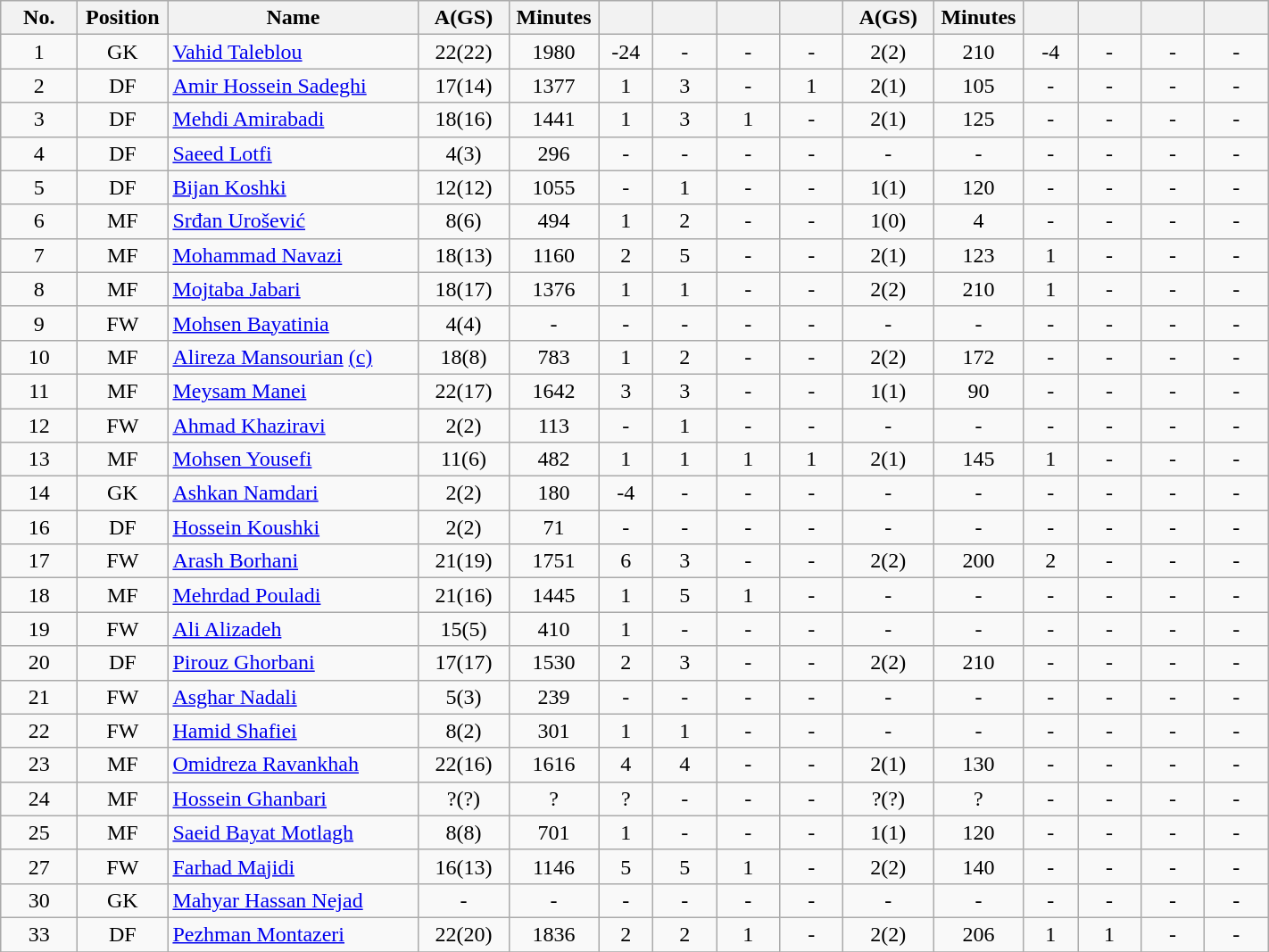<table class="wikitable sortable" style="text-align: center;">
<tr>
<th width=50>No.</th>
<th width=60>Position</th>
<th width=180>Name</th>
<th width=60>A(GS)</th>
<th width=60>Minutes</th>
<th width=40 style="width:33px"></th>
<th width=40></th>
<th width=40></th>
<th width=40></th>
<th width=60>A(GS)</th>
<th width=60>Minutes</th>
<th width=40 style="width:33px"></th>
<th width=40></th>
<th width=40></th>
<th width=40></th>
</tr>
<tr>
<td>1</td>
<td style="text-align:center">GK</td>
<td style="text-align:left"> <a href='#'>Vahid Taleblou</a></td>
<td>22(22)</td>
<td>1980</td>
<td>-24</td>
<td>-</td>
<td>-</td>
<td>-</td>
<td>2(2)</td>
<td>210</td>
<td>-4</td>
<td>-</td>
<td>-</td>
<td>-</td>
</tr>
<tr>
<td>2</td>
<td style="text-align:center">DF</td>
<td style="text-align:left"> <a href='#'>Amir Hossein Sadeghi</a></td>
<td>17(14)</td>
<td>1377</td>
<td>1</td>
<td>3</td>
<td>-</td>
<td>1</td>
<td>2(1)</td>
<td>105</td>
<td>-</td>
<td>-</td>
<td>-</td>
<td>-</td>
</tr>
<tr>
<td>3</td>
<td style="text-align:center">DF</td>
<td style="text-align:left"> <a href='#'>Mehdi Amirabadi</a></td>
<td>18(16)</td>
<td>1441</td>
<td>1</td>
<td>3</td>
<td>1</td>
<td>-</td>
<td>2(1)</td>
<td>125</td>
<td>-</td>
<td>-</td>
<td>-</td>
<td>-</td>
</tr>
<tr>
<td>4</td>
<td style="text-align:center">DF</td>
<td style="text-align:left"> <a href='#'>Saeed Lotfi</a></td>
<td>4(3)</td>
<td>296</td>
<td>-</td>
<td>-</td>
<td>-</td>
<td>-</td>
<td>-</td>
<td>-</td>
<td>-</td>
<td>-</td>
<td>-</td>
<td>-</td>
</tr>
<tr>
<td>5</td>
<td style="text-align:center">DF</td>
<td style="text-align:left"> <a href='#'>Bijan Koshki</a></td>
<td>12(12)</td>
<td>1055</td>
<td>-</td>
<td>1</td>
<td>-</td>
<td>-</td>
<td>1(1)</td>
<td>120</td>
<td>-</td>
<td>-</td>
<td>-</td>
<td>-</td>
</tr>
<tr>
<td>6</td>
<td style="text-align:center">MF</td>
<td style="text-align:left"> <a href='#'>Srđan Urošević</a></td>
<td>8(6)</td>
<td>494</td>
<td>1</td>
<td>2</td>
<td>-</td>
<td>-</td>
<td>1(0)</td>
<td>4</td>
<td>-</td>
<td>-</td>
<td>-</td>
<td>-</td>
</tr>
<tr>
<td>7</td>
<td style="text-align:center">MF</td>
<td style="text-align:left"> <a href='#'>Mohammad Navazi</a></td>
<td>18(13)</td>
<td>1160</td>
<td>2</td>
<td>5</td>
<td>-</td>
<td>-</td>
<td>2(1)</td>
<td>123</td>
<td>1</td>
<td>-</td>
<td>-</td>
<td>-</td>
</tr>
<tr>
<td>8</td>
<td style="text-align:center">MF</td>
<td style="text-align:left"> <a href='#'>Mojtaba Jabari</a></td>
<td>18(17)</td>
<td>1376</td>
<td>1</td>
<td>1</td>
<td>-</td>
<td>-</td>
<td>2(2)</td>
<td>210</td>
<td>1</td>
<td>-</td>
<td>-</td>
<td>-</td>
</tr>
<tr>
<td>9</td>
<td style="text-align:center">FW</td>
<td style="text-align:left"> <a href='#'>Mohsen Bayatinia</a>  </td>
<td>4(4)</td>
<td 225>-</td>
<td>-</td>
<td>-</td>
<td>-</td>
<td>-</td>
<td>-</td>
<td>-</td>
<td>-</td>
<td>-</td>
<td>-</td>
<td>-</td>
</tr>
<tr>
<td>10</td>
<td style="text-align:center">MF</td>
<td style="text-align:left"> <a href='#'>Alireza Mansourian</a> <a href='#'>(c)</a></td>
<td>18(8)</td>
<td>783</td>
<td>1</td>
<td>2</td>
<td>-</td>
<td>-</td>
<td>2(2)</td>
<td>172</td>
<td>-</td>
<td>-</td>
<td>-</td>
<td>-</td>
</tr>
<tr>
<td>11</td>
<td style="text-align:center">MF</td>
<td style="text-align:left"> <a href='#'>Meysam Manei</a></td>
<td>22(17)</td>
<td>1642</td>
<td>3</td>
<td>3</td>
<td>-</td>
<td>-</td>
<td>1(1)</td>
<td>90</td>
<td>-</td>
<td>-</td>
<td>-</td>
<td>-</td>
</tr>
<tr>
<td>12</td>
<td style="text-align:center">FW</td>
<td style="text-align:left"> <a href='#'>Ahmad Khaziravi</a></td>
<td>2(2)</td>
<td>113</td>
<td>-</td>
<td>1</td>
<td>-</td>
<td>-</td>
<td>-</td>
<td>-</td>
<td>-</td>
<td>-</td>
<td>-</td>
<td>-</td>
</tr>
<tr>
<td>13</td>
<td style="text-align:center">MF</td>
<td style="text-align:left"> <a href='#'>Mohsen Yousefi</a></td>
<td>11(6)</td>
<td>482</td>
<td>1</td>
<td>1</td>
<td>1</td>
<td>1</td>
<td>2(1)</td>
<td>145</td>
<td>1</td>
<td>-</td>
<td>-</td>
<td>-</td>
</tr>
<tr ||1(1)>
<td>14</td>
<td style="text-align:center">GK</td>
<td style="text-align:left"> <a href='#'>Ashkan Namdari</a></td>
<td>2(2)</td>
<td>180</td>
<td>-4</td>
<td>-</td>
<td>-</td>
<td>-</td>
<td>-</td>
<td>-</td>
<td>-</td>
<td>-</td>
<td>-</td>
<td>-</td>
</tr>
<tr>
<td>16</td>
<td style="text-align:center">DF</td>
<td style="text-align:left"> <a href='#'>Hossein Koushki</a></td>
<td>2(2)</td>
<td>71</td>
<td>-</td>
<td>-</td>
<td>-</td>
<td>-</td>
<td>-</td>
<td>-</td>
<td>-</td>
<td>-</td>
<td>-</td>
<td>-</td>
</tr>
<tr>
<td>17</td>
<td style="text-align:center">FW</td>
<td style="text-align:left"> <a href='#'>Arash Borhani</a></td>
<td>21(19)</td>
<td>1751</td>
<td>6</td>
<td>3</td>
<td>-</td>
<td>-</td>
<td>2(2)</td>
<td>200</td>
<td>2</td>
<td>-</td>
<td>-</td>
<td>-</td>
</tr>
<tr>
<td>18</td>
<td style="text-align:center">MF</td>
<td style="text-align:left"> <a href='#'>Mehrdad Pouladi</a></td>
<td>21(16)</td>
<td>1445</td>
<td>1</td>
<td>5</td>
<td>1</td>
<td>-</td>
<td>-</td>
<td>-</td>
<td>-</td>
<td>-</td>
<td>-</td>
<td>-</td>
</tr>
<tr>
<td>19</td>
<td style="text-align:center">FW</td>
<td style="text-align:left"> <a href='#'>Ali Alizadeh</a></td>
<td>15(5)</td>
<td>410</td>
<td>1</td>
<td>-</td>
<td>-</td>
<td>-</td>
<td>-</td>
<td>-</td>
<td>-</td>
<td>-</td>
<td>-</td>
<td>-</td>
</tr>
<tr>
<td>20</td>
<td style="text-align:center">DF</td>
<td style="text-align:left"> <a href='#'>Pirouz Ghorbani</a></td>
<td>17(17)</td>
<td>1530</td>
<td>2</td>
<td>3</td>
<td>-</td>
<td>-</td>
<td>2(2)</td>
<td>210</td>
<td>-</td>
<td>-</td>
<td>-</td>
<td>-</td>
</tr>
<tr>
<td>21</td>
<td style="text-align:center">FW</td>
<td style="text-align:left"> <a href='#'>Asghar Nadali</a></td>
<td>5(3)</td>
<td>239</td>
<td>-</td>
<td>-</td>
<td>-</td>
<td>-</td>
<td>-</td>
<td>-</td>
<td>-</td>
<td>-</td>
<td>-</td>
<td>-</td>
</tr>
<tr>
<td>22</td>
<td style="text-align:center">FW</td>
<td style="text-align:left"> <a href='#'>Hamid Shafiei</a></td>
<td>8(2)</td>
<td>301</td>
<td>1</td>
<td>1</td>
<td>-</td>
<td>-</td>
<td>-</td>
<td>-</td>
<td>-</td>
<td>-</td>
<td>-</td>
<td>-</td>
</tr>
<tr>
<td>23</td>
<td style="text-align:center">MF</td>
<td style="text-align:left"> <a href='#'>Omidreza Ravankhah</a></td>
<td>22(16)</td>
<td>1616</td>
<td>4</td>
<td>4</td>
<td>-</td>
<td>-</td>
<td>2(1)</td>
<td>130</td>
<td>-</td>
<td>-</td>
<td>-</td>
<td>-</td>
</tr>
<tr>
<td>24</td>
<td style="text-align:center">MF</td>
<td style="text-align:left"> <a href='#'>Hossein Ghanbari</a></td>
<td>?(?)</td>
<td>?</td>
<td>?</td>
<td>-</td>
<td>-</td>
<td>-</td>
<td>?(?)</td>
<td>?</td>
<td>-</td>
<td>-</td>
<td>-</td>
<td>-</td>
</tr>
<tr>
<td>25</td>
<td style="text-align:center">MF</td>
<td style="text-align:left"> <a href='#'>Saeid Bayat Motlagh</a></td>
<td>8(8)</td>
<td>701</td>
<td>1</td>
<td>-</td>
<td>-</td>
<td>-</td>
<td>1(1)</td>
<td>120</td>
<td>-</td>
<td>-</td>
<td>-</td>
<td>-</td>
</tr>
<tr>
<td>27</td>
<td style="text-align:center">FW</td>
<td style="text-align:left"> <a href='#'>Farhad Majidi</a></td>
<td>16(13)</td>
<td>1146</td>
<td>5</td>
<td>5</td>
<td>1</td>
<td>-</td>
<td>2(2)</td>
<td>140</td>
<td>-</td>
<td>-</td>
<td>-</td>
<td>-</td>
</tr>
<tr>
<td>30</td>
<td style="text-align:center">GK</td>
<td style="text-align:left"> <a href='#'>Mahyar Hassan Nejad</a></td>
<td>-</td>
<td>-</td>
<td>-</td>
<td>-</td>
<td>-</td>
<td>-</td>
<td>-</td>
<td>-</td>
<td>-</td>
<td>-</td>
<td>-</td>
<td>-</td>
</tr>
<tr>
<td>33</td>
<td style="text-align:center">DF</td>
<td style="text-align:left"> <a href='#'>Pezhman Montazeri</a></td>
<td>22(20)</td>
<td>1836</td>
<td>2</td>
<td>2</td>
<td>1</td>
<td>-</td>
<td>2(2)</td>
<td>206</td>
<td>1</td>
<td>1</td>
<td>-</td>
<td>-</td>
</tr>
<tr>
</tr>
</table>
